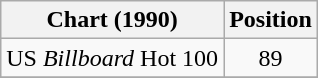<table class="wikitable sortable">
<tr>
<th>Chart (1990)</th>
<th>Position</th>
</tr>
<tr>
<td>US <em>Billboard</em> Hot 100</td>
<td align="center">89</td>
</tr>
<tr>
</tr>
</table>
